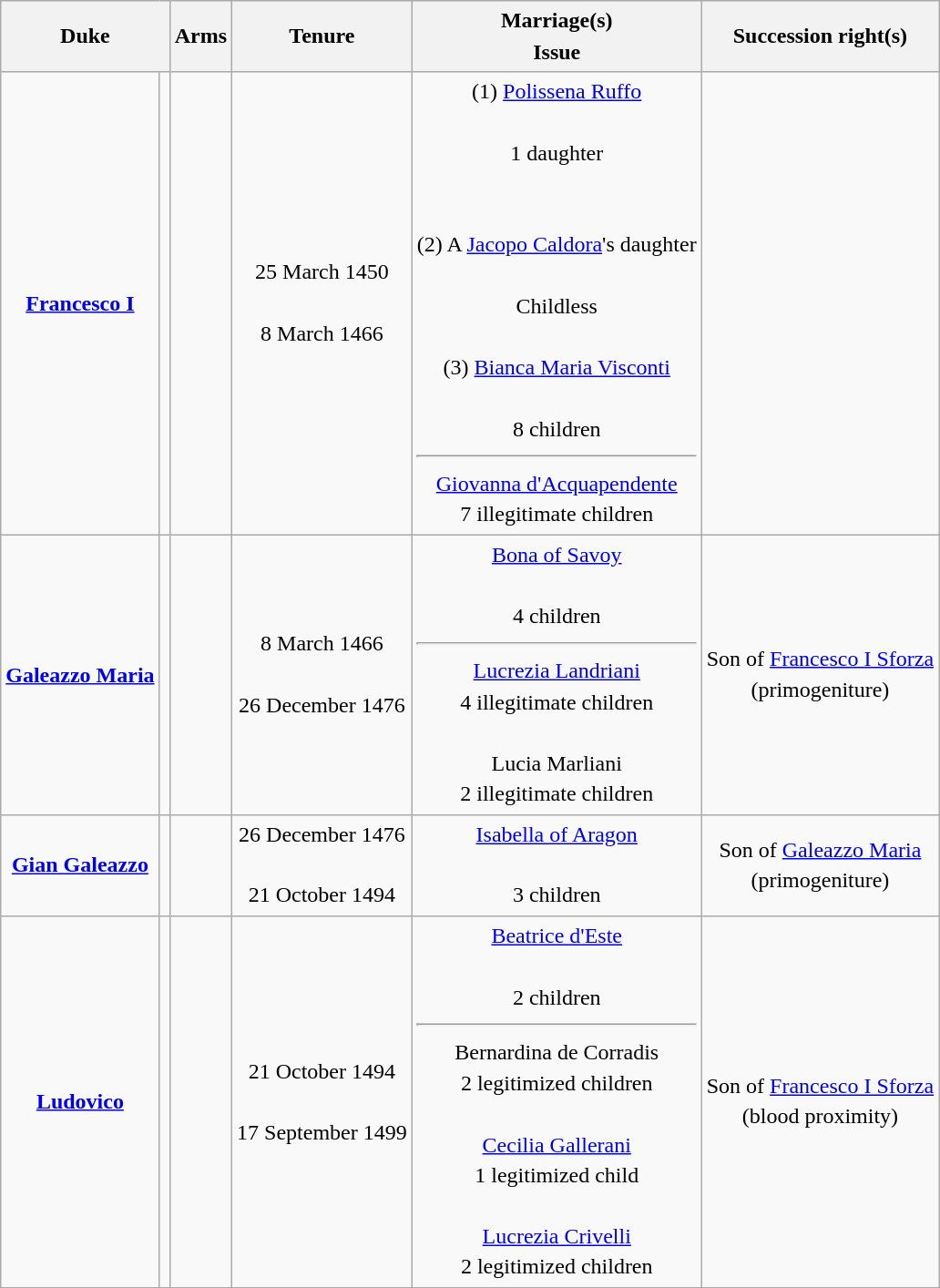<table class="wikitable" style="line-height:1.4em; text-align:center">
<tr>
<th colspan=2>Duke</th>
<th>Arms</th>
<th>Tenure</th>
<th>Marriage(s)<br>Issue</th>
<th>Succession right(s)</th>
</tr>
<tr>
<td><strong><a href='#'>Francesco I</a></strong><br></td>
<td></td>
<td></td>
<td>25 March 1450<br><br>8 March 1466</td>
<td>(1) <a href='#'>Polissena Ruffo</a><br><br>1 daughter<br><br><br>(2) A <a href='#'>Jacopo Caldora</a>'s daughter<br><br>Childless<br><br>(3) <a href='#'>Bianca Maria Visconti</a><br><br>8 children<hr><a href='#'>Giovanna d'Acquapendente</a><br>7 illegitimate children<br></td>
<td></td>
</tr>
<tr>
<td><strong><a href='#'>Galeazzo Maria</a></strong><br></td>
<td></td>
<td></td>
<td>8 March 1466<br><br>26 December 1476</td>
<td><a href='#'>Bona of Savoy</a><br><br>4 children<hr><a href='#'>Lucrezia Landriani</a><br>4 illegitimate children<br><br>Lucia Marliani<br>2 illegitimate children</td>
<td>Son of <a href='#'>Francesco I Sforza</a><br>(primogeniture)</td>
</tr>
<tr>
<td><strong><a href='#'>Gian Galeazzo</a></strong><br></td>
<td></td>
<td></td>
<td>26 December 1476<br><br>21 October 1494</td>
<td><a href='#'>Isabella of Aragon</a><br><br>3 children</td>
<td>Son of <a href='#'>Galeazzo Maria</a><br>(primogeniture)</td>
</tr>
<tr>
<td><strong><a href='#'>Ludovico</a></strong><br></td>
<td></td>
<td></td>
<td>21 October 1494<br><br>17 September 1499</td>
<td><a href='#'>Beatrice d'Este</a><br><br>2 children<hr>Bernardina de Corradis<br>2 legitimized children<br><br><a href='#'>Cecilia Gallerani</a><br>1 legitimized child<br><br><a href='#'>Lucrezia Crivelli</a><br>2 legitimized children</td>
<td>Son of <a href='#'>Francesco I Sforza</a><br>(blood proximity)</td>
</tr>
</table>
